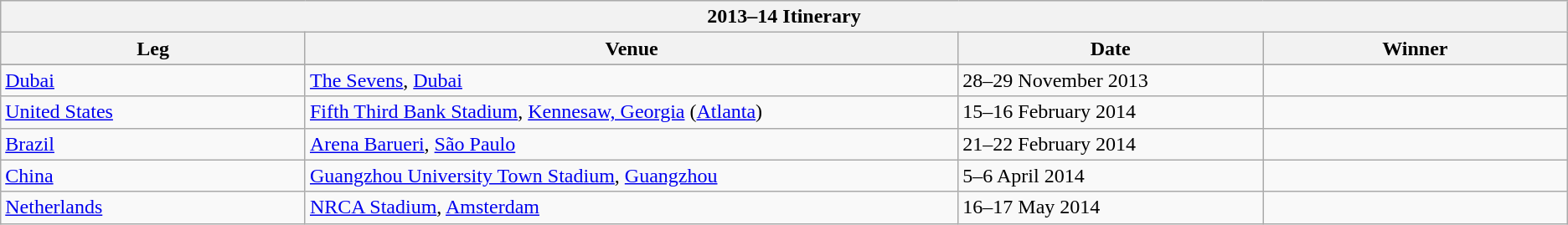<table class="wikitable" style="text-align:left">
<tr bgcolor="#efefef">
<th colspan=4 style="border-right:0px;";>2013–14 Itinerary</th>
</tr>
<tr bgcolor="#efefef">
<th width=7%>Leg</th>
<th width=15%>Venue</th>
<th width=7%>Date</th>
<th width=7%>Winner</th>
</tr>
<tr>
</tr>
<tr>
<td><a href='#'>Dubai</a></td>
<td><a href='#'>The Sevens</a>, <a href='#'>Dubai</a></td>
<td>28–29 November 2013</td>
<td></td>
</tr>
<tr>
<td><a href='#'>United States</a></td>
<td><a href='#'>Fifth Third Bank Stadium</a>, <a href='#'>Kennesaw, Georgia</a> (<a href='#'>Atlanta</a>)</td>
<td>15–16 February 2014</td>
<td></td>
</tr>
<tr>
<td><a href='#'>Brazil</a></td>
<td><a href='#'>Arena Barueri</a>, <a href='#'>São Paulo</a></td>
<td>21–22 February 2014</td>
<td></td>
</tr>
<tr>
<td><a href='#'>China</a></td>
<td><a href='#'>Guangzhou University Town Stadium</a>, <a href='#'>Guangzhou</a></td>
<td>5–6 April 2014</td>
<td></td>
</tr>
<tr>
<td><a href='#'>Netherlands</a></td>
<td><a href='#'>NRCA Stadium</a>, <a href='#'>Amsterdam</a></td>
<td>16–17 May 2014</td>
<td><br></td>
</tr>
</table>
